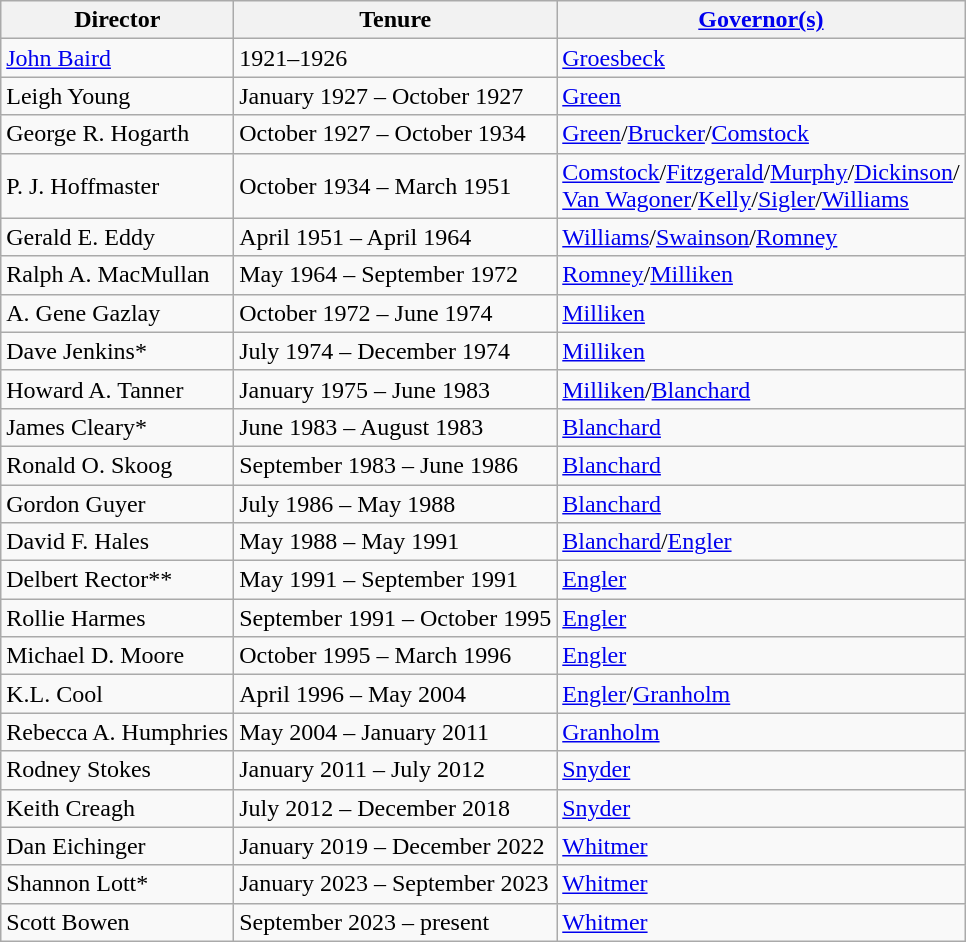<table class="wikitable">
<tr>
<th>Director</th>
<th>Tenure</th>
<th><a href='#'>Governor(s)</a></th>
</tr>
<tr>
<td><a href='#'>John Baird</a></td>
<td>1921–1926</td>
<td><a href='#'>Groesbeck</a></td>
</tr>
<tr>
<td>Leigh Young</td>
<td>January 1927 – October 1927</td>
<td><a href='#'>Green</a></td>
</tr>
<tr>
<td>George R. Hogarth</td>
<td>October 1927 – October 1934</td>
<td><a href='#'>Green</a>/<a href='#'>Brucker</a>/<a href='#'>Comstock</a></td>
</tr>
<tr>
<td>P. J. Hoffmaster</td>
<td>October 1934 – March 1951</td>
<td><a href='#'>Comstock</a>/<a href='#'>Fitzgerald</a>/<a href='#'>Murphy</a>/<a href='#'>Dickinson</a>/<br><a href='#'>Van Wagoner</a>/<a href='#'>Kelly</a>/<a href='#'>Sigler</a>/<a href='#'>Williams</a></td>
</tr>
<tr>
<td>Gerald E. Eddy</td>
<td>April 1951 – April 1964</td>
<td><a href='#'>Williams</a>/<a href='#'>Swainson</a>/<a href='#'>Romney</a></td>
</tr>
<tr>
<td>Ralph A. MacMullan</td>
<td>May 1964 – September 1972</td>
<td><a href='#'>Romney</a>/<a href='#'>Milliken</a></td>
</tr>
<tr>
<td>A. Gene Gazlay</td>
<td>October 1972 – June 1974</td>
<td><a href='#'>Milliken</a></td>
</tr>
<tr>
<td>Dave Jenkins*</td>
<td>July 1974 – December 1974</td>
<td><a href='#'>Milliken</a></td>
</tr>
<tr>
<td>Howard A. Tanner</td>
<td>January 1975 – June 1983</td>
<td><a href='#'>Milliken</a>/<a href='#'>Blanchard</a></td>
</tr>
<tr>
<td>James Cleary*</td>
<td>June 1983 – August 1983</td>
<td><a href='#'>Blanchard</a></td>
</tr>
<tr>
<td>Ronald O. Skoog</td>
<td>September 1983 – June 1986</td>
<td><a href='#'>Blanchard</a></td>
</tr>
<tr>
<td>Gordon Guyer</td>
<td>July 1986 – May 1988</td>
<td><a href='#'>Blanchard</a></td>
</tr>
<tr>
<td>David F. Hales</td>
<td>May 1988 – May 1991</td>
<td><a href='#'>Blanchard</a>/<a href='#'>Engler</a></td>
</tr>
<tr>
<td>Delbert Rector**</td>
<td>May 1991 – September 1991</td>
<td><a href='#'>Engler</a></td>
</tr>
<tr>
<td>Rollie Harmes</td>
<td>September 1991 – October 1995</td>
<td><a href='#'>Engler</a></td>
</tr>
<tr>
<td>Michael D. Moore</td>
<td>October 1995 – March 1996</td>
<td><a href='#'>Engler</a></td>
</tr>
<tr>
<td>K.L. Cool</td>
<td>April 1996 – May 2004</td>
<td><a href='#'>Engler</a>/<a href='#'>Granholm</a></td>
</tr>
<tr>
<td>Rebecca A. Humphries</td>
<td>May 2004 – January 2011</td>
<td><a href='#'>Granholm</a></td>
</tr>
<tr>
<td>Rodney Stokes</td>
<td>January 2011 – July 2012</td>
<td><a href='#'>Snyder</a></td>
</tr>
<tr>
<td>Keith Creagh</td>
<td>July 2012 – December 2018</td>
<td><a href='#'>Snyder</a></td>
</tr>
<tr>
<td>Dan Eichinger</td>
<td>January 2019 – December 2022</td>
<td><a href='#'>Whitmer</a></td>
</tr>
<tr>
<td>Shannon Lott*</td>
<td>January 2023 – September 2023</td>
<td><a href='#'>Whitmer</a></td>
</tr>
<tr>
<td>Scott Bowen</td>
<td>September 2023 – present</td>
<td><a href='#'>Whitmer</a></td>
</tr>
</table>
